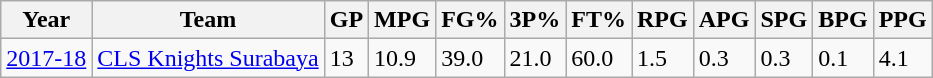<table class="wikitable sortable">
<tr>
<th>Year</th>
<th>Team</th>
<th>GP</th>
<th>MPG</th>
<th>FG%</th>
<th>3P%</th>
<th>FT%</th>
<th>RPG</th>
<th>APG</th>
<th>SPG</th>
<th>BPG</th>
<th>PPG</th>
</tr>
<tr>
<td><a href='#'>2017-18</a></td>
<td><a href='#'>CLS Knights Surabaya</a></td>
<td>13</td>
<td>10.9</td>
<td>39.0</td>
<td>21.0</td>
<td>60.0</td>
<td>1.5</td>
<td>0.3</td>
<td>0.3</td>
<td>0.1</td>
<td>4.1</td>
</tr>
</table>
